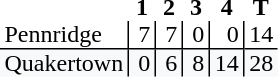<table style="border-collapse: collapse;">
<tr>
<th style="text-align: left;"></th>
<th style="text-align: center; padding: 0px 3px 0px 3px; width:12px;">1</th>
<th style="text-align: center; padding: 0px 3px 0px 3px; width:12px;">2</th>
<th style="text-align: center; padding: 0px 3px 0px 3px; width:12px;">3</th>
<th style="text-align: center; padding: 0px 3px 0px 3px; width:12px;">4</th>
<th style="text-align: center; padding: 0px 3px 0px 3px; width:12px;">T</th>
</tr>
<tr>
<td style="text-align: left; border-bottom: 1px solid black; padding: 0px 3px 0px 3px;">Pennridge</td>
<td style="border-left: 1px solid black; border-bottom: 1px solid black; text-align: right; padding: 0px 3px 0px 3px;">7</td>
<td style="border-left: 1px solid black; border-bottom: 1px solid black; text-align: right; padding: 0px 3px 0px 3px;">7</td>
<td style="border-left: 1px solid black; border-bottom: 1px solid black; text-align: right; padding: 0px 3px 0px 3px;">0</td>
<td style="border-left: 1px solid black; border-bottom: 1px solid black; text-align: right; padding: 0px 3px 0px 3px;">0</td>
<td style="border-left: 1px solid black; border-bottom: 1px solid black; text-align: right; padding: 0px 3px 0px 3px;">14</td>
</tr>
<tr>
<td style="background: #f8f9fa; text-align: left; padding: 0px 3px 0px 3px;">Quakertown</td>
<td style="background: #f8f9fa; border-left: 1px solid black; text-align: right; padding: 0px 3px 0px 3px;">0</td>
<td style="background: #f8f9fa; border-left: 1px solid black; text-align: right; padding: 0px 3px 0px 3px;">6</td>
<td style="background: #f8f9fa; border-left: 1px solid black; text-align: right; padding: 0px 3px 0px 3px;">8</td>
<td style="background: #f8f9fa; border-left: 1px solid black; text-align: right; padding: 0px 3px 0px 3px;">14</td>
<td style="background: #f8f9fa; border-left: 1px solid black; text-align: right; padding: 0px 3px 0px 3px;">28</td>
</tr>
</table>
